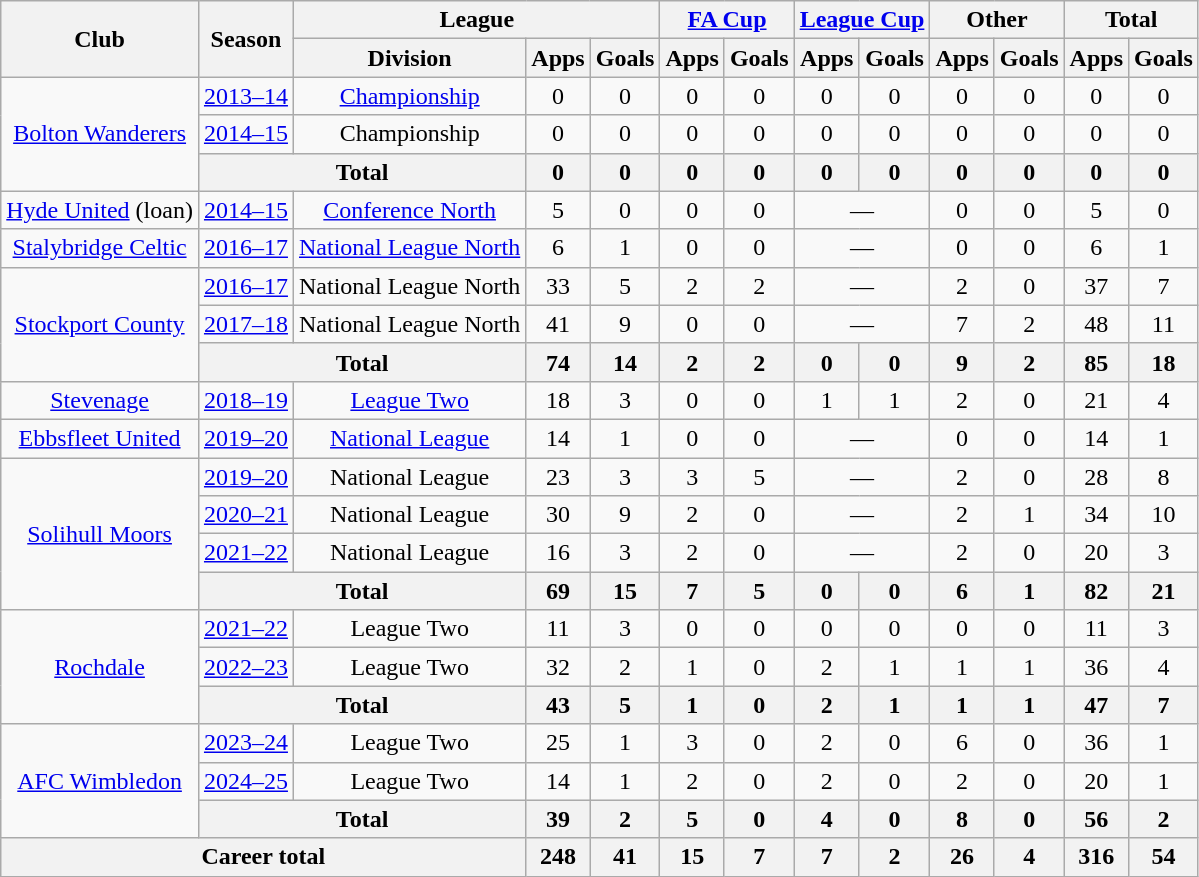<table class="wikitable" style="text-align: center">
<tr>
<th rowspan="2">Club</th>
<th rowspan="2">Season</th>
<th colspan="3">League</th>
<th colspan="2"><a href='#'>FA Cup</a></th>
<th colspan="2"><a href='#'>League Cup</a></th>
<th colspan="2">Other</th>
<th colspan="2">Total</th>
</tr>
<tr>
<th>Division</th>
<th>Apps</th>
<th>Goals</th>
<th>Apps</th>
<th>Goals</th>
<th>Apps</th>
<th>Goals</th>
<th>Apps</th>
<th>Goals</th>
<th>Apps</th>
<th>Goals</th>
</tr>
<tr>
<td rowspan="3"><a href='#'>Bolton Wanderers</a></td>
<td><a href='#'>2013–14</a></td>
<td><a href='#'>Championship</a></td>
<td>0</td>
<td>0</td>
<td>0</td>
<td>0</td>
<td>0</td>
<td>0</td>
<td>0</td>
<td>0</td>
<td>0</td>
<td>0</td>
</tr>
<tr>
<td><a href='#'>2014–15</a></td>
<td>Championship</td>
<td>0</td>
<td>0</td>
<td>0</td>
<td>0</td>
<td>0</td>
<td>0</td>
<td>0</td>
<td>0</td>
<td>0</td>
<td>0</td>
</tr>
<tr>
<th colspan="2">Total</th>
<th>0</th>
<th>0</th>
<th>0</th>
<th>0</th>
<th>0</th>
<th>0</th>
<th>0</th>
<th>0</th>
<th>0</th>
<th>0</th>
</tr>
<tr>
<td rowspan="1"><a href='#'>Hyde United</a> (loan)</td>
<td><a href='#'>2014–15</a></td>
<td><a href='#'>Conference North</a></td>
<td>5</td>
<td>0</td>
<td>0</td>
<td>0</td>
<td colspan="2">—</td>
<td>0</td>
<td>0</td>
<td>5</td>
<td>0</td>
</tr>
<tr>
<td rowspan="1"><a href='#'>Stalybridge Celtic</a></td>
<td><a href='#'>2016–17</a></td>
<td><a href='#'>National League North</a></td>
<td>6</td>
<td>1</td>
<td>0</td>
<td>0</td>
<td colspan="2">—</td>
<td>0</td>
<td>0</td>
<td>6</td>
<td>1</td>
</tr>
<tr>
<td rowspan="3"><a href='#'>Stockport County</a></td>
<td><a href='#'>2016–17</a></td>
<td>National League North</td>
<td>33</td>
<td>5</td>
<td>2</td>
<td>2</td>
<td colspan="2">—</td>
<td>2</td>
<td>0</td>
<td>37</td>
<td>7</td>
</tr>
<tr>
<td><a href='#'>2017–18</a></td>
<td>National League North</td>
<td>41</td>
<td>9</td>
<td>0</td>
<td>0</td>
<td colspan="2">—</td>
<td>7</td>
<td>2</td>
<td>48</td>
<td>11</td>
</tr>
<tr>
<th colspan="2">Total</th>
<th>74</th>
<th>14</th>
<th>2</th>
<th>2</th>
<th>0</th>
<th>0</th>
<th>9</th>
<th>2</th>
<th>85</th>
<th>18</th>
</tr>
<tr>
<td rowspan="1"><a href='#'>Stevenage</a></td>
<td><a href='#'>2018–19</a></td>
<td><a href='#'>League Two</a></td>
<td>18</td>
<td>3</td>
<td>0</td>
<td>0</td>
<td>1</td>
<td>1</td>
<td>2</td>
<td>0</td>
<td>21</td>
<td>4</td>
</tr>
<tr>
<td><a href='#'>Ebbsfleet United</a></td>
<td><a href='#'>2019–20</a></td>
<td><a href='#'>National League</a></td>
<td>14</td>
<td>1</td>
<td>0</td>
<td>0</td>
<td colspan="2">—</td>
<td>0</td>
<td>0</td>
<td>14</td>
<td>1</td>
</tr>
<tr>
<td rowspan="4"><a href='#'>Solihull Moors</a></td>
<td><a href='#'>2019–20</a></td>
<td>National League</td>
<td>23</td>
<td>3</td>
<td>3</td>
<td>5</td>
<td colspan="2">—</td>
<td>2</td>
<td>0</td>
<td>28</td>
<td>8</td>
</tr>
<tr>
<td><a href='#'>2020–21</a></td>
<td>National League</td>
<td>30</td>
<td>9</td>
<td>2</td>
<td>0</td>
<td colspan="2">—</td>
<td>2</td>
<td>1</td>
<td>34</td>
<td>10</td>
</tr>
<tr>
<td><a href='#'>2021–22</a></td>
<td>National League</td>
<td>16</td>
<td>3</td>
<td>2</td>
<td>0</td>
<td colspan="2">—</td>
<td>2</td>
<td>0</td>
<td>20</td>
<td>3</td>
</tr>
<tr>
<th colspan="2">Total</th>
<th>69</th>
<th>15</th>
<th>7</th>
<th>5</th>
<th>0</th>
<th>0</th>
<th>6</th>
<th>1</th>
<th>82</th>
<th>21</th>
</tr>
<tr>
<td rowspan="3"><a href='#'>Rochdale</a></td>
<td><a href='#'>2021–22</a></td>
<td>League Two</td>
<td>11</td>
<td>3</td>
<td>0</td>
<td>0</td>
<td>0</td>
<td>0</td>
<td>0</td>
<td>0</td>
<td>11</td>
<td>3</td>
</tr>
<tr>
<td><a href='#'>2022–23</a></td>
<td>League Two</td>
<td>32</td>
<td>2</td>
<td>1</td>
<td>0</td>
<td>2</td>
<td>1</td>
<td>1</td>
<td>1</td>
<td>36</td>
<td>4</td>
</tr>
<tr>
<th colspan="2">Total</th>
<th>43</th>
<th>5</th>
<th>1</th>
<th>0</th>
<th>2</th>
<th>1</th>
<th>1</th>
<th>1</th>
<th>47</th>
<th>7</th>
</tr>
<tr>
<td rowspan="3"><a href='#'>AFC Wimbledon</a></td>
<td><a href='#'>2023–24</a></td>
<td>League Two</td>
<td>25</td>
<td>1</td>
<td>3</td>
<td>0</td>
<td>2</td>
<td>0</td>
<td>6</td>
<td>0</td>
<td>36</td>
<td>1</td>
</tr>
<tr>
<td><a href='#'>2024–25</a></td>
<td>League Two</td>
<td>14</td>
<td>1</td>
<td>2</td>
<td>0</td>
<td>2</td>
<td>0</td>
<td>2</td>
<td>0</td>
<td>20</td>
<td>1</td>
</tr>
<tr>
<th colspan="2">Total</th>
<th>39</th>
<th>2</th>
<th>5</th>
<th>0</th>
<th>4</th>
<th>0</th>
<th>8</th>
<th>0</th>
<th>56</th>
<th>2</th>
</tr>
<tr>
<th colspan="3">Career total</th>
<th>248</th>
<th>41</th>
<th>15</th>
<th>7</th>
<th>7</th>
<th>2</th>
<th>26</th>
<th>4</th>
<th>316</th>
<th>54</th>
</tr>
</table>
